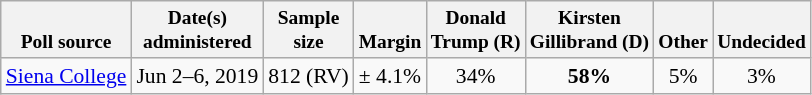<table class="wikitable" style="font-size:90%;text-align:center;">
<tr valign=bottom style="font-size:90%;">
<th>Poll source</th>
<th>Date(s)<br>administered</th>
<th>Sample<br>size</th>
<th>Margin<br></th>
<th>Donald<br>Trump (R)</th>
<th>Kirsten<br>Gillibrand (D)</th>
<th>Other</th>
<th>Undecided</th>
</tr>
<tr>
<td style="text-align:left;"><a href='#'>Siena College</a></td>
<td>Jun 2–6, 2019</td>
<td>812 (RV)</td>
<td>± 4.1%</td>
<td>34%</td>
<td><strong>58%</strong></td>
<td>5%</td>
<td>3%</td>
</tr>
</table>
